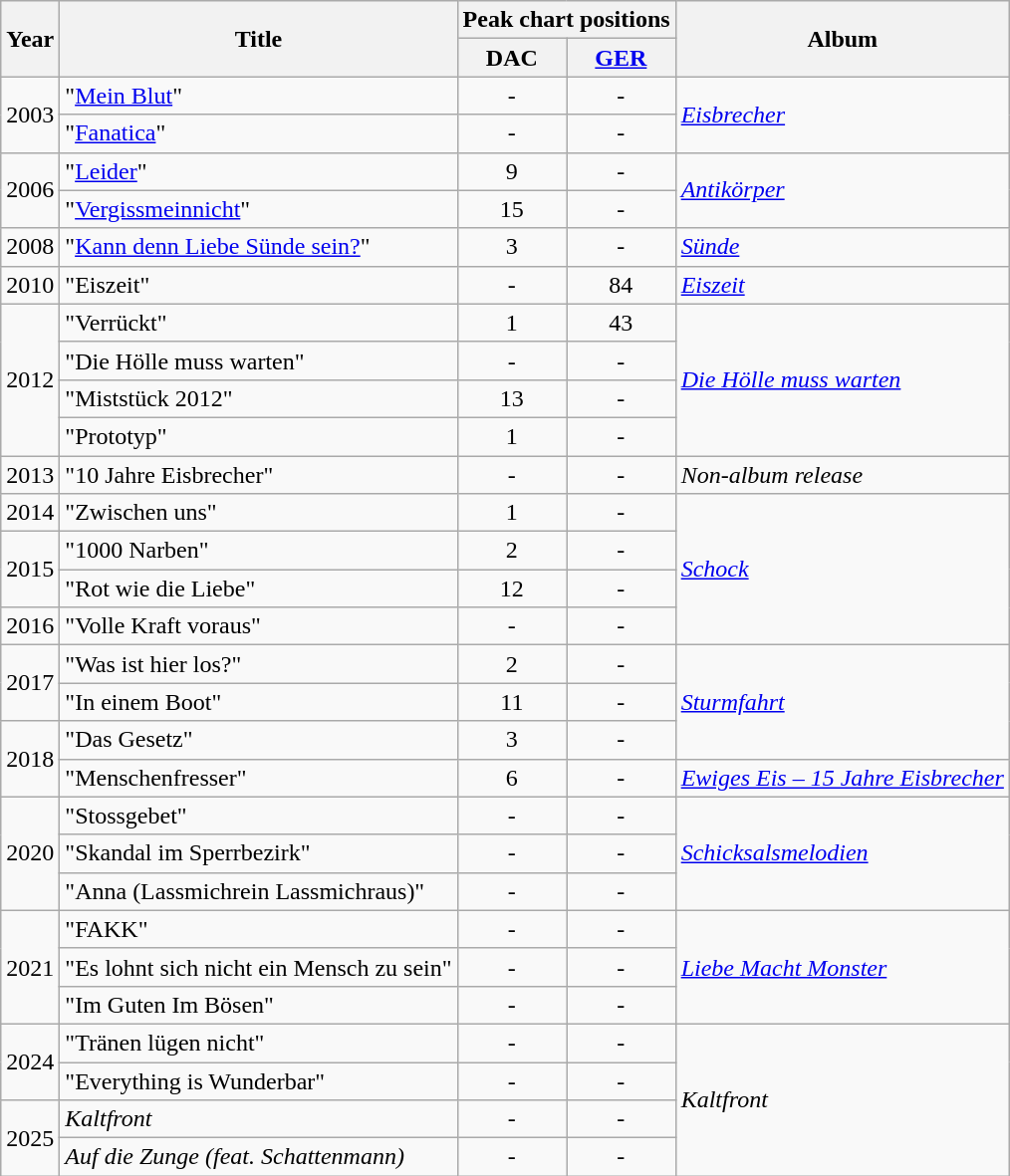<table class="wikitable">
<tr>
<th rowspan="2">Year</th>
<th rowspan="2">Title</th>
<th colspan="2">Peak chart positions</th>
<th rowspan="2">Album</th>
</tr>
<tr>
<th>DAC</th>
<th><a href='#'>GER</a></th>
</tr>
<tr>
<td rowspan="2">2003</td>
<td>"<a href='#'>Mein Blut</a>"</td>
<td style="text-align:center;">-</td>
<td style="text-align:center;">-</td>
<td rowspan="2"><em><a href='#'>Eisbrecher</a></em></td>
</tr>
<tr>
<td>"<a href='#'>Fanatica</a>"</td>
<td style="text-align:center;">-</td>
<td style="text-align:center;">-</td>
</tr>
<tr>
<td rowspan="2">2006</td>
<td>"<a href='#'>Leider</a>"</td>
<td style="text-align:center;">9</td>
<td style="text-align:center;">-</td>
<td rowspan="2"><em><a href='#'>Antikörper</a></em></td>
</tr>
<tr>
<td>"<a href='#'>Vergissmeinnicht</a>"</td>
<td style="text-align:center;">15</td>
<td style="text-align:center;">-</td>
</tr>
<tr>
<td>2008</td>
<td>"<a href='#'>Kann denn Liebe Sünde sein?</a>"</td>
<td style="text-align:center;">3</td>
<td style="text-align:center;">-</td>
<td><em><a href='#'>Sünde</a></em></td>
</tr>
<tr>
<td>2010</td>
<td>"Eiszeit"</td>
<td style="text-align:center;">-</td>
<td style="text-align:center;">84</td>
<td><em><a href='#'>Eiszeit</a></em></td>
</tr>
<tr>
<td rowspan="4">2012</td>
<td>"Verrückt"</td>
<td style="text-align:center;">1</td>
<td style="text-align:center;">43</td>
<td rowspan="4"><em><a href='#'>Die Hölle muss warten</a></em></td>
</tr>
<tr>
<td>"Die Hölle muss warten"</td>
<td style="text-align:center;">-</td>
<td style="text-align:center;">-</td>
</tr>
<tr>
<td>"Miststück 2012"</td>
<td style="text-align:center;">13</td>
<td style="text-align:center;">-</td>
</tr>
<tr>
<td>"Prototyp"</td>
<td style="text-align:center;">1</td>
<td style="text-align:center;">-</td>
</tr>
<tr>
<td>2013</td>
<td>"10 Jahre Eisbrecher"</td>
<td style="text-align:center;">-</td>
<td style="text-align:center;">-</td>
<td><em>Non-album release</em></td>
</tr>
<tr>
<td>2014</td>
<td>"Zwischen uns"</td>
<td style="text-align:center;">1</td>
<td style="text-align:center;">-</td>
<td rowspan="4"><em><a href='#'>Schock</a></em></td>
</tr>
<tr>
<td rowspan="2">2015</td>
<td>"1000 Narben"</td>
<td style="text-align:center;">2</td>
<td style="text-align:center;">-</td>
</tr>
<tr>
<td>"Rot wie die Liebe"</td>
<td style="text-align:center;">12</td>
<td style="text-align:center;">-</td>
</tr>
<tr>
<td>2016</td>
<td>"Volle Kraft voraus"</td>
<td style="text-align:center;">-</td>
<td style="text-align:center;">-</td>
</tr>
<tr>
<td rowspan="2">2017</td>
<td>"Was ist hier los?"</td>
<td style="text-align:center;">2</td>
<td style="text-align:center;">-</td>
<td rowspan="3"><em><a href='#'>Sturmfahrt</a></em></td>
</tr>
<tr>
<td>"In einem Boot"</td>
<td style="text-align:center;">11</td>
<td style="text-align:center;">-</td>
</tr>
<tr>
<td rowspan="2">2018</td>
<td>"Das Gesetz"</td>
<td style="text-align:center;">3</td>
<td style="text-align:center;">-</td>
</tr>
<tr>
<td>"Menschenfresser"</td>
<td style="text-align:center;">6</td>
<td style="text-align:center;">-</td>
<td><em><a href='#'>Ewiges Eis – 15 Jahre Eisbrecher</a></em></td>
</tr>
<tr>
<td rowspan="3">2020</td>
<td>"Stossgebet"</td>
<td style="text-align:center;">-</td>
<td style="text-align:center;">-</td>
<td rowspan="3"><em><a href='#'>Schicksalsmelodien</a></em></td>
</tr>
<tr>
<td>"Skandal im Sperrbezirk"</td>
<td style="text-align:center;">-</td>
<td style="text-align:center;">-</td>
</tr>
<tr>
<td>"Anna (Lassmichrein Lassmichraus)"</td>
<td style="text-align:center;">-</td>
<td style="text-align:center;">-</td>
</tr>
<tr>
<td rowspan="3">2021</td>
<td>"FAKK"</td>
<td style=text-align:center;">-</td>
<td style=text-align:center;">-</td>
<td rowspan="3"><em><a href='#'>Liebe Macht Monster</a></em></td>
</tr>
<tr>
<td>"Es lohnt sich nicht ein Mensch zu sein"</td>
<td style=text-align:center;">-</td>
<td style=text-align:center;">-</td>
</tr>
<tr>
<td>"Im Guten Im Bösen"</td>
<td style=text-align:center;">-</td>
<td style=text-align:center;">-</td>
</tr>
<tr>
<td rowspan="2">2024</td>
<td>"Tränen lügen nicht"</td>
<td style=text-align:center;">-</td>
<td style=text-align:center;">-</td>
<td rowspan="4"><em>Kaltfront</em></td>
</tr>
<tr>
<td>"Everything is Wunderbar"</td>
<td style=text-align:center;">-</td>
<td style=text-align:center;">-</td>
</tr>
<tr>
<td rowspan="2">2025</td>
<td><em>Kaltfront</em></td>
<td style=text-align:center;">-</td>
<td style=text-align:center;">-</td>
</tr>
<tr>
<td><em>Auf die Zunge (feat. Schattenmann)</em></td>
<td style=text-align:center;">-</td>
<td style=text-align:center;>-</td>
</tr>
</table>
